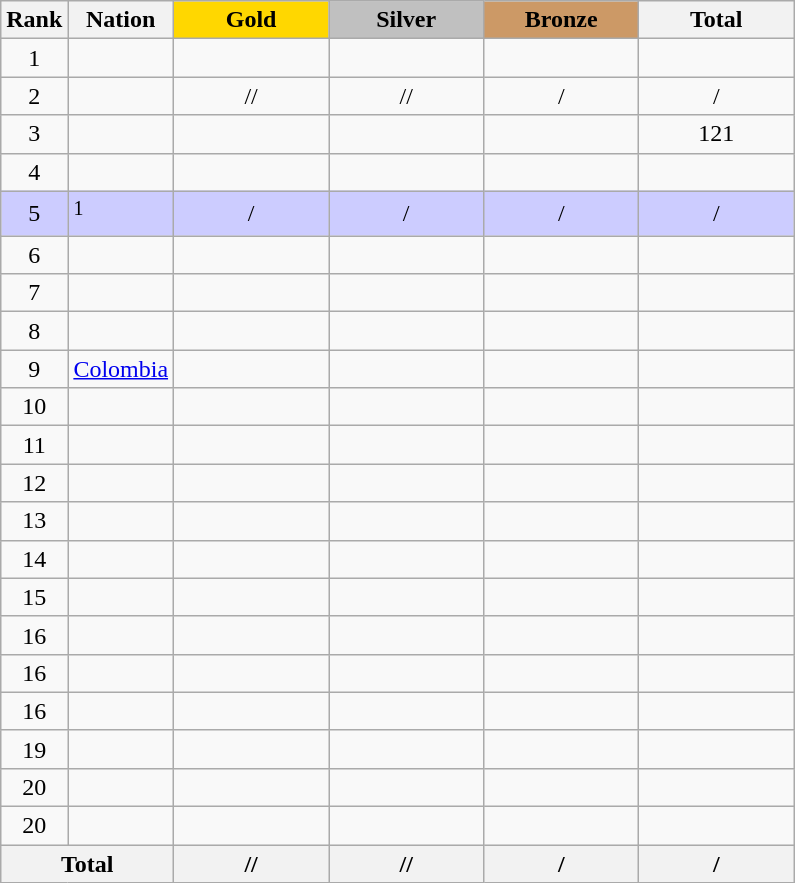<table class="wikitable sortable plainrowheaders" style="text-align: center">
<tr>
<th scope="col">Rank</th>
<th scope="col">Nation</th>
<th scope="col" style="background-color:gold; width:6em;">Gold</th>
<th scope="col" style="background-color:silver; width:6em;">Silver</th>
<th scope="col" style="background-color:#cc9966; width:6em;">Bronze</th>
<th scope="col" style="width:6em;">Total</th>
</tr>
<tr>
<td>1</td>
<td align=left> </td>
<td></td>
<td></td>
<td></td>
<td></td>
</tr>
<tr>
<td>2</td>
<td align=left> </td>
<td>//</td>
<td>//</td>
<td>/</td>
<td>/</td>
</tr>
<tr>
<td>3</td>
<td align=left> </td>
<td></td>
<td></td>
<td></td>
<td>121</td>
</tr>
<tr>
<td>4</td>
<td align=left></td>
<td></td>
<td></td>
<td></td>
<td></td>
</tr>
<tr style="background-color:#ccccff">
<td>5</td>
<td align=left> <sup>1</sup> </td>
<td>/</td>
<td>/</td>
<td>/</td>
<td>/</td>
</tr>
<tr>
<td>6</td>
<td align=left></td>
<td></td>
<td></td>
<td></td>
<td></td>
</tr>
<tr>
<td>7</td>
<td align=left></td>
<td></td>
<td></td>
<td></td>
<td></td>
</tr>
<tr>
<td>8</td>
<td align=left></td>
<td></td>
<td></td>
<td></td>
<td></td>
</tr>
<tr>
<td>9</td>
<td align=left> <a href='#'>Colombia</a></td>
<td></td>
<td></td>
<td></td>
<td></td>
</tr>
<tr>
<td>10</td>
<td align=left></td>
<td></td>
<td></td>
<td></td>
<td></td>
</tr>
<tr>
<td>11</td>
<td align=left></td>
<td></td>
<td></td>
<td></td>
<td></td>
</tr>
<tr>
<td>12</td>
<td align=left></td>
<td></td>
<td></td>
<td></td>
<td></td>
</tr>
<tr>
<td>13</td>
<td align=left></td>
<td></td>
<td></td>
<td></td>
<td></td>
</tr>
<tr>
<td>14</td>
<td align=left></td>
<td></td>
<td></td>
<td></td>
<td></td>
</tr>
<tr>
<td>15</td>
<td align=left></td>
<td></td>
<td></td>
<td></td>
<td></td>
</tr>
<tr>
<td>16</td>
<td align=left></td>
<td></td>
<td></td>
<td></td>
<td></td>
</tr>
<tr>
<td>16</td>
<td align=left></td>
<td></td>
<td></td>
<td></td>
<td></td>
</tr>
<tr>
<td>16</td>
<td align=left></td>
<td></td>
<td></td>
<td></td>
<td></td>
</tr>
<tr>
<td>19</td>
<td align=left></td>
<td></td>
<td></td>
<td></td>
<td></td>
</tr>
<tr>
<td>20</td>
<td align=left></td>
<td></td>
<td></td>
<td></td>
<td></td>
</tr>
<tr>
<td>20</td>
<td align=left></td>
<td></td>
<td></td>
<td></td>
<td></td>
</tr>
<tr class="sortbottom">
<th colspan=2>Total</th>
<th>//</th>
<th>//</th>
<th>/</th>
<th>/</th>
</tr>
</table>
